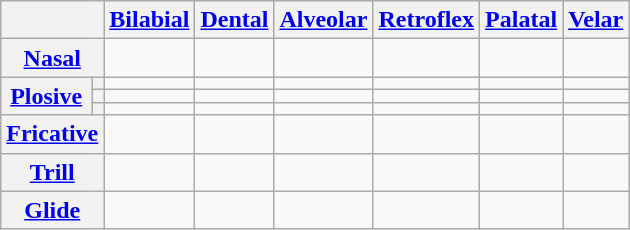<table class="wikitable" style="text-align:center;">
<tr>
<th colspan="2"></th>
<th><a href='#'>Bilabial</a></th>
<th><a href='#'>Dental</a></th>
<th><a href='#'>Alveolar</a></th>
<th><a href='#'>Retroflex</a></th>
<th><a href='#'>Palatal</a></th>
<th><a href='#'>Velar</a></th>
</tr>
<tr>
<th colspan="2"><a href='#'>Nasal</a></th>
<td></td>
<td></td>
<td></td>
<td></td>
<td></td>
<td></td>
</tr>
<tr>
<th rowspan="3"><a href='#'>Plosive</a></th>
<th></th>
<td></td>
<td></td>
<td></td>
<td></td>
<td></td>
<td></td>
</tr>
<tr>
<th></th>
<td></td>
<td></td>
<td></td>
<td></td>
<td></td>
<td></td>
</tr>
<tr>
<th></th>
<td></td>
<td></td>
<td></td>
<td></td>
<td></td>
<td></td>
</tr>
<tr>
<th colspan="2"><a href='#'>Fricative</a></th>
<td></td>
<td></td>
<td></td>
<td></td>
<td></td>
<td></td>
</tr>
<tr>
<th colspan="2"><a href='#'>Trill</a></th>
<td></td>
<td></td>
<td></td>
<td></td>
<td></td>
<td></td>
</tr>
<tr>
<th colspan="2"><a href='#'>Glide</a></th>
<td></td>
<td></td>
<td></td>
<td></td>
<td></td>
<td></td>
</tr>
</table>
